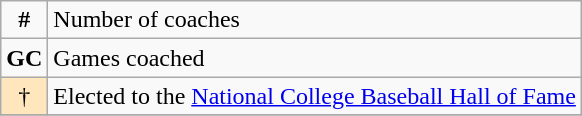<table class="wikitable">
<tr>
<td align="center"><strong>#</strong></td>
<td>Number of coaches</td>
</tr>
<tr>
<td><strong>GC</strong></td>
<td>Games coached</td>
</tr>
<tr>
<td bgcolor=#FFE6BD align="center">†</td>
<td>Elected to the <a href='#'>National College Baseball Hall of Fame</a></td>
</tr>
<tr>
</tr>
</table>
